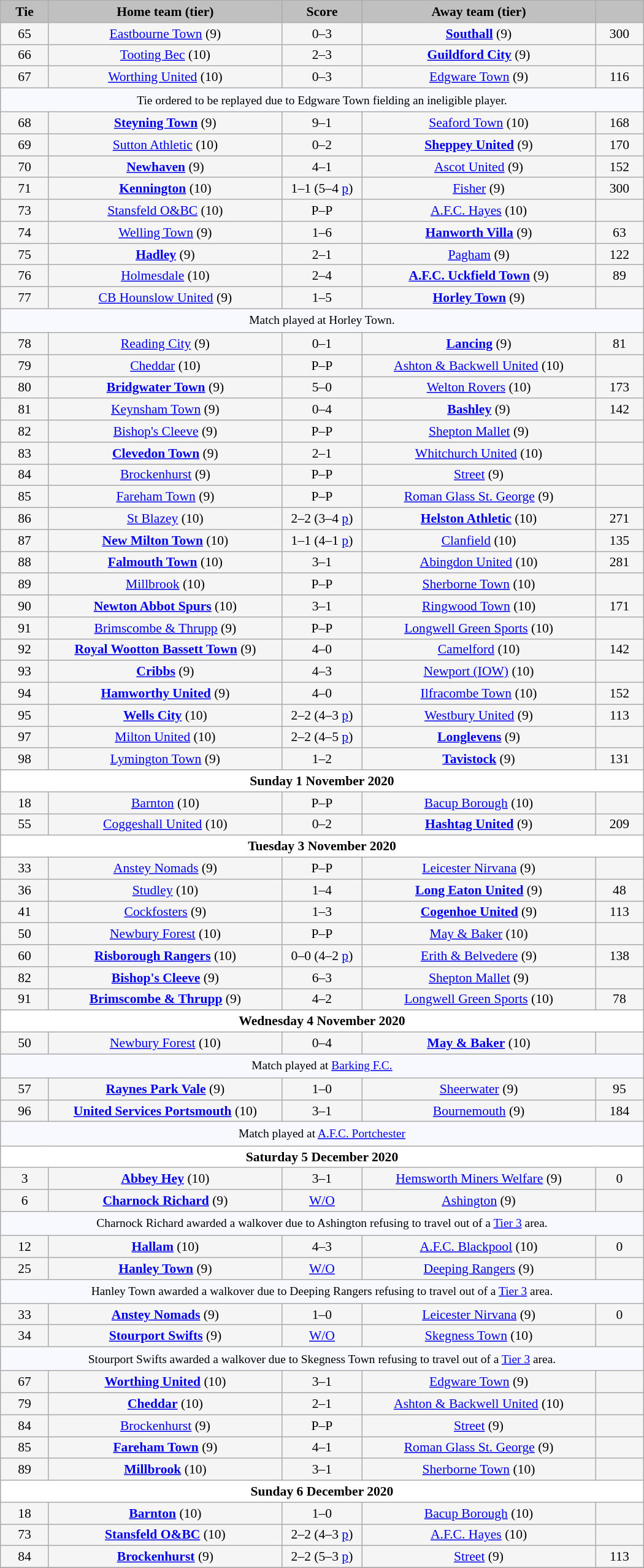<table class="wikitable" style="width: 700px; background:WhiteSmoke; text-align:center; font-size:90%">
<tr>
<td scope="col" style="width:  7.50%; background:silver;"><strong>Tie</strong></td>
<td scope="col" style="width: 36.25%; background:silver;"><strong>Home team (tier)</strong></td>
<td scope="col" style="width: 12.50%; background:silver;"><strong>Score</strong></td>
<td scope="col" style="width: 36.25%; background:silver;"><strong>Away team (tier)</strong></td>
<td scope="col" style="width:  7.50%; background:silver;"><strong></strong></td>
</tr>
<tr>
<td>65</td>
<td><a href='#'>Eastbourne Town</a> (9)</td>
<td>0–3</td>
<td><strong><a href='#'>Southall</a></strong> (9)</td>
<td>300</td>
</tr>
<tr>
<td>66</td>
<td><a href='#'>Tooting Bec</a> (10)</td>
<td>2–3</td>
<td><strong><a href='#'>Guildford City</a></strong> (9)</td>
<td></td>
</tr>
<tr>
<td>67</td>
<td><a href='#'>Worthing United</a> (10)</td>
<td>0–3</td>
<td><a href='#'>Edgware Town</a> (9)</td>
<td>116</td>
</tr>
<tr>
<td colspan="5" style="background:GhostWhite; height:20px; text-align:center; font-size:90%">Tie ordered to be replayed due to Edgware Town fielding an ineligible player.</td>
</tr>
<tr>
<td>68</td>
<td><strong><a href='#'>Steyning Town</a></strong> (9)</td>
<td>9–1</td>
<td><a href='#'>Seaford Town</a> (10)</td>
<td>168</td>
</tr>
<tr>
<td>69</td>
<td><a href='#'>Sutton Athletic</a> (10)</td>
<td>0–2</td>
<td><strong><a href='#'>Sheppey United</a></strong> (9)</td>
<td>170</td>
</tr>
<tr>
<td>70</td>
<td><strong><a href='#'>Newhaven</a></strong> (9)</td>
<td>4–1</td>
<td><a href='#'>Ascot United</a> (9)</td>
<td>152</td>
</tr>
<tr>
<td>71</td>
<td><strong><a href='#'>Kennington</a></strong> (10)</td>
<td>1–1 (5–4 <a href='#'>p</a>)</td>
<td><a href='#'>Fisher</a> (9)</td>
<td>300</td>
</tr>
<tr>
<td>73</td>
<td><a href='#'>Stansfeld O&BC</a> (10)</td>
<td>P–P</td>
<td><a href='#'>A.F.C. Hayes</a> (10)</td>
<td></td>
</tr>
<tr>
<td>74</td>
<td><a href='#'>Welling Town</a> (9)</td>
<td>1–6</td>
<td><strong><a href='#'>Hanworth Villa</a></strong> (9)</td>
<td>63</td>
</tr>
<tr>
<td>75</td>
<td><strong><a href='#'>Hadley</a></strong> (9)</td>
<td>2–1</td>
<td><a href='#'>Pagham</a> (9)</td>
<td>122</td>
</tr>
<tr>
<td>76</td>
<td><a href='#'>Holmesdale</a> (10)</td>
<td>2–4</td>
<td><strong><a href='#'>A.F.C. Uckfield Town</a></strong> (9)</td>
<td>89</td>
</tr>
<tr>
<td>77</td>
<td><a href='#'>CB Hounslow United</a> (9)</td>
<td>1–5</td>
<td><strong><a href='#'>Horley Town</a></strong> (9)</td>
<td></td>
</tr>
<tr>
<td colspan="5" style="background:GhostWhite; height:20px; text-align:center; font-size:90%">Match played at Horley Town.</td>
</tr>
<tr>
<td>78</td>
<td><a href='#'>Reading City</a> (9)</td>
<td>0–1</td>
<td><strong><a href='#'>Lancing</a></strong> (9)</td>
<td>81</td>
</tr>
<tr>
<td>79</td>
<td><a href='#'>Cheddar</a> (10)</td>
<td>P–P</td>
<td><a href='#'>Ashton & Backwell United</a> (10)</td>
<td></td>
</tr>
<tr>
<td>80</td>
<td><strong><a href='#'>Bridgwater Town</a></strong> (9)</td>
<td>5–0</td>
<td><a href='#'>Welton Rovers</a> (10)</td>
<td>173</td>
</tr>
<tr>
<td>81</td>
<td><a href='#'>Keynsham Town</a> (9)</td>
<td>0–4</td>
<td><strong><a href='#'>Bashley</a></strong> (9)</td>
<td>142</td>
</tr>
<tr>
<td>82</td>
<td><a href='#'>Bishop's Cleeve</a> (9)</td>
<td>P–P</td>
<td><a href='#'>Shepton Mallet</a> (9)</td>
<td></td>
</tr>
<tr>
<td>83</td>
<td><strong><a href='#'>Clevedon Town</a></strong> (9)</td>
<td>2–1</td>
<td><a href='#'>Whitchurch United</a> (10)</td>
<td></td>
</tr>
<tr>
<td>84</td>
<td><a href='#'>Brockenhurst</a> (9)</td>
<td>P–P</td>
<td><a href='#'>Street</a> (9)</td>
<td></td>
</tr>
<tr>
<td>85</td>
<td><a href='#'>Fareham Town</a> (9)</td>
<td>P–P</td>
<td><a href='#'>Roman Glass St. George</a> (9)</td>
<td></td>
</tr>
<tr>
<td>86</td>
<td><a href='#'>St Blazey</a> (10)</td>
<td>2–2 (3–4 <a href='#'>p</a>)</td>
<td><strong><a href='#'>Helston Athletic</a></strong> (10)</td>
<td>271</td>
</tr>
<tr>
<td>87</td>
<td><strong><a href='#'>New Milton Town</a></strong> (10)</td>
<td>1–1 (4–1 <a href='#'>p</a>)</td>
<td><a href='#'>Clanfield</a> (10)</td>
<td>135</td>
</tr>
<tr>
<td>88</td>
<td><strong><a href='#'>Falmouth Town</a></strong> (10)</td>
<td>3–1</td>
<td><a href='#'>Abingdon United</a> (10)</td>
<td>281</td>
</tr>
<tr>
<td>89</td>
<td><a href='#'>Millbrook</a> (10)</td>
<td>P–P</td>
<td><a href='#'>Sherborne Town</a> (10)</td>
<td></td>
</tr>
<tr>
<td>90</td>
<td><strong><a href='#'>Newton Abbot Spurs</a></strong> (10)</td>
<td>3–1</td>
<td><a href='#'>Ringwood Town</a> (10)</td>
<td>171</td>
</tr>
<tr>
<td>91</td>
<td><a href='#'>Brimscombe & Thrupp</a> (9)</td>
<td>P–P</td>
<td><a href='#'>Longwell Green Sports</a> (10)</td>
<td></td>
</tr>
<tr>
<td>92</td>
<td><strong><a href='#'>Royal Wootton Bassett Town</a></strong> (9)</td>
<td>4–0</td>
<td><a href='#'>Camelford</a> (10)</td>
<td>142</td>
</tr>
<tr>
<td>93</td>
<td><strong><a href='#'>Cribbs</a></strong> (9)</td>
<td>4–3</td>
<td><a href='#'>Newport (IOW)</a> (10)</td>
<td></td>
</tr>
<tr>
<td>94</td>
<td><strong><a href='#'>Hamworthy United</a></strong> (9)</td>
<td>4–0</td>
<td><a href='#'>Ilfracombe Town</a> (10)</td>
<td>152</td>
</tr>
<tr>
<td>95</td>
<td><strong><a href='#'>Wells City</a></strong> (10)</td>
<td>2–2 (4–3 <a href='#'>p</a>)</td>
<td><a href='#'>Westbury United</a> (9)</td>
<td>113</td>
</tr>
<tr>
<td>97</td>
<td><a href='#'>Milton United</a> (10)</td>
<td>2–2 (4–5 <a href='#'>p</a>)</td>
<td><strong><a href='#'>Longlevens</a></strong> (9)</td>
<td></td>
</tr>
<tr>
<td>98</td>
<td><a href='#'>Lymington Town</a> (9)</td>
<td>1–2</td>
<td><strong><a href='#'>Tavistock</a></strong> (9)</td>
<td>131</td>
</tr>
<tr>
<td colspan="5" style= background:White><strong>Sunday 1 November 2020</strong></td>
</tr>
<tr>
<td>18</td>
<td><a href='#'>Barnton</a> (10)</td>
<td>P–P</td>
<td><a href='#'>Bacup Borough</a> (10)</td>
<td></td>
</tr>
<tr>
<td>55</td>
<td><a href='#'>Coggeshall United</a> (10)</td>
<td>0–2</td>
<td><strong><a href='#'>Hashtag United</a></strong> (9)</td>
<td>209</td>
</tr>
<tr>
<td colspan="5" style= background:White><strong>Tuesday 3 November 2020</strong></td>
</tr>
<tr>
<td>33</td>
<td><a href='#'>Anstey Nomads</a> (9)</td>
<td>P–P</td>
<td><a href='#'>Leicester Nirvana</a> (9)</td>
<td></td>
</tr>
<tr>
<td>36</td>
<td><a href='#'>Studley</a> (10)</td>
<td>1–4</td>
<td><strong><a href='#'>Long Eaton United</a></strong> (9)</td>
<td>48</td>
</tr>
<tr>
<td>41</td>
<td><a href='#'>Cockfosters</a> (9)</td>
<td>1–3</td>
<td><strong><a href='#'>Cogenhoe United</a></strong> (9)</td>
<td>113</td>
</tr>
<tr>
<td>50</td>
<td><a href='#'>Newbury Forest</a> (10)</td>
<td>P–P</td>
<td><a href='#'>May & Baker</a> (10)</td>
<td></td>
</tr>
<tr>
<td>60</td>
<td><strong><a href='#'>Risborough Rangers</a></strong> (10)</td>
<td>0–0 (4–2 <a href='#'>p</a>)</td>
<td><a href='#'>Erith & Belvedere</a> (9)</td>
<td>138</td>
</tr>
<tr>
<td>82</td>
<td><strong><a href='#'>Bishop's Cleeve</a></strong> (9)</td>
<td>6–3</td>
<td><a href='#'>Shepton Mallet</a> (9)</td>
<td></td>
</tr>
<tr>
<td>91</td>
<td><strong><a href='#'>Brimscombe & Thrupp</a></strong> (9)</td>
<td>4–2</td>
<td><a href='#'>Longwell Green Sports</a> (10)</td>
<td>78</td>
</tr>
<tr>
<td colspan="5" style= background:White><strong>Wednesday 4 November 2020</strong></td>
</tr>
<tr>
<td>50</td>
<td><a href='#'>Newbury Forest</a> (10)</td>
<td>0–4</td>
<td><strong><a href='#'>May & Baker</a></strong> (10)</td>
<td></td>
</tr>
<tr>
<td colspan="5" style="background:GhostWhite; height:20px; text-align:center; font-size:90%">Match played at <a href='#'>Barking F.C.</a></td>
</tr>
<tr>
<td>57</td>
<td><strong><a href='#'>Raynes Park Vale</a></strong> (9)</td>
<td>1–0</td>
<td><a href='#'>Sheerwater</a> (9)</td>
<td>95</td>
</tr>
<tr>
<td>96</td>
<td><strong><a href='#'>United Services Portsmouth</a></strong> (10)</td>
<td>3–1</td>
<td><a href='#'>Bournemouth</a> (9)</td>
<td>184</td>
</tr>
<tr>
<td colspan="5" style="background:GhostWhite; height:20px; text-align:center; font-size:90%">Match played at <a href='#'>A.F.C. Portchester</a></td>
</tr>
<tr>
<td colspan="5" style= background:White><strong>Saturday 5 December 2020</strong></td>
</tr>
<tr>
<td>3</td>
<td><strong><a href='#'>Abbey Hey</a></strong> (10)</td>
<td>3–1</td>
<td><a href='#'>Hemsworth Miners Welfare</a> (9)</td>
<td>0</td>
</tr>
<tr>
<td>6</td>
<td><strong><a href='#'>Charnock Richard</a></strong> (9)</td>
<td><a href='#'>W/O</a></td>
<td><a href='#'>Ashington</a> (9)</td>
<td></td>
</tr>
<tr>
<td colspan="5" style="background:GhostWhite; height:20px; text-align:center; font-size:90%">Charnock Richard awarded a walkover due to Ashington refusing to travel out of a <a href='#'>Tier 3</a> area.</td>
</tr>
<tr>
<td>12</td>
<td><strong><a href='#'>Hallam</a></strong> (10)</td>
<td>4–3</td>
<td><a href='#'>A.F.C. Blackpool</a> (10)</td>
<td>0</td>
</tr>
<tr>
<td>25</td>
<td><strong><a href='#'>Hanley Town</a></strong> (9)</td>
<td><a href='#'>W/O</a></td>
<td><a href='#'>Deeping Rangers</a> (9)</td>
<td></td>
</tr>
<tr>
<td colspan="5" style="background:GhostWhite; height:20px; text-align:center; font-size:90%">Hanley Town awarded a walkover due to Deeping Rangers refusing to travel out of a <a href='#'>Tier 3</a> area.</td>
</tr>
<tr>
<td>33</td>
<td><strong><a href='#'>Anstey Nomads</a></strong> (9)</td>
<td>1–0</td>
<td><a href='#'>Leicester Nirvana</a> (9)</td>
<td>0</td>
</tr>
<tr>
<td>34</td>
<td><strong><a href='#'>Stourport Swifts</a></strong> (9)</td>
<td><a href='#'>W/O</a></td>
<td><a href='#'>Skegness Town</a> (10)</td>
<td></td>
</tr>
<tr>
<td colspan="5" style="background:GhostWhite; height:20px; text-align:center; font-size:90%">Stourport Swifts awarded a walkover due to Skegness Town refusing to travel out of a <a href='#'>Tier 3</a> area.</td>
</tr>
<tr>
<td>67</td>
<td><strong><a href='#'>Worthing United</a></strong> (10)</td>
<td>3–1</td>
<td><a href='#'>Edgware Town</a> (9)</td>
<td></td>
</tr>
<tr>
<td>79</td>
<td><strong><a href='#'>Cheddar</a></strong> (10)</td>
<td>2–1</td>
<td><a href='#'>Ashton & Backwell United</a> (10)</td>
<td></td>
</tr>
<tr>
<td>84</td>
<td><a href='#'>Brockenhurst</a> (9)</td>
<td>P–P</td>
<td><a href='#'>Street</a> (9)</td>
<td></td>
</tr>
<tr>
<td>85</td>
<td><strong><a href='#'>Fareham Town</a></strong> (9)</td>
<td>4–1</td>
<td><a href='#'>Roman Glass St. George</a> (9)</td>
<td></td>
</tr>
<tr>
<td>89</td>
<td><strong><a href='#'>Millbrook</a></strong> (10)</td>
<td>3–1</td>
<td><a href='#'>Sherborne Town</a> (10)</td>
<td></td>
</tr>
<tr>
<td colspan="5" style= background:White><strong>Sunday 6 December 2020</strong></td>
</tr>
<tr>
<td>18</td>
<td><strong><a href='#'>Barnton</a></strong> (10)</td>
<td>1–0</td>
<td><a href='#'>Bacup Borough</a> (10)</td>
<td></td>
</tr>
<tr>
<td>73</td>
<td><strong><a href='#'>Stansfeld O&BC</a></strong> (10)</td>
<td>2–2 (4–3 <a href='#'>p</a>)</td>
<td><a href='#'>A.F.C. Hayes</a> (10)</td>
<td></td>
</tr>
<tr>
<td>84</td>
<td><strong><a href='#'>Brockenhurst</a></strong> (9)</td>
<td>2–2 (5–3 <a href='#'>p</a>)</td>
<td><a href='#'>Street</a> (9)</td>
<td>113</td>
</tr>
<tr>
</tr>
</table>
